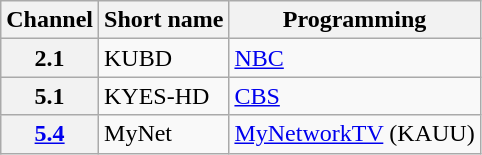<table class="wikitable">
<tr>
<th>Channel</th>
<th>Short name</th>
<th>Programming</th>
</tr>
<tr>
<th scope = "row ">2.1</th>
<td>KUBD</td>
<td><a href='#'>NBC</a></td>
</tr>
<tr>
<th scope = "row ">5.1</th>
<td>KYES-HD</td>
<td><a href='#'>CBS</a></td>
</tr>
<tr>
<th scope = "row "><a href='#'>5.4</a></th>
<td>MyNet</td>
<td><a href='#'>MyNetworkTV</a> (KAUU)</td>
</tr>
</table>
